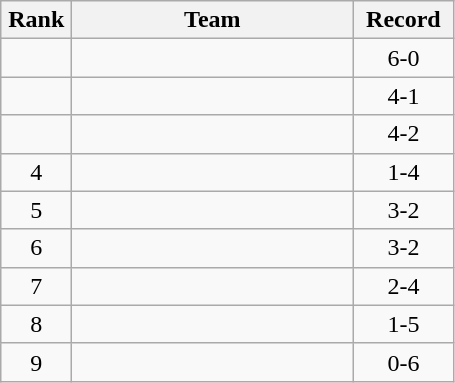<table class="wikitable" style="text-align: center;">
<tr>
<th width=40>Rank</th>
<th width=180>Team</th>
<th width=60>Record</th>
</tr>
<tr>
<td></td>
<td align=left></td>
<td>6-0</td>
</tr>
<tr>
<td></td>
<td align=left></td>
<td>4-1</td>
</tr>
<tr>
<td></td>
<td align=left></td>
<td>4-2</td>
</tr>
<tr align=center>
<td>4</td>
<td align=left></td>
<td>1-4</td>
</tr>
<tr align=center>
<td>5</td>
<td align=left></td>
<td>3-2</td>
</tr>
<tr align=center>
<td>6</td>
<td align=left></td>
<td>3-2</td>
</tr>
<tr align=center>
<td>7</td>
<td align=left></td>
<td>2-4</td>
</tr>
<tr align=center>
<td>8</td>
<td align=left></td>
<td>1-5</td>
</tr>
<tr align=center>
<td>9</td>
<td align=left></td>
<td>0-6</td>
</tr>
</table>
